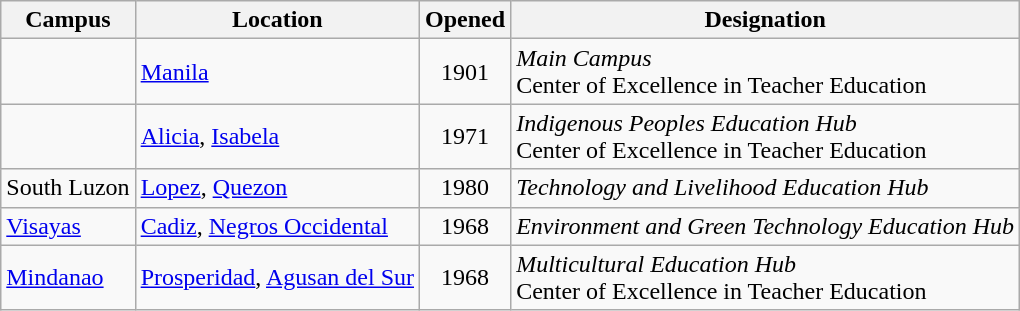<table class="wikitable sortable">
<tr>
<th>Campus</th>
<th>Location</th>
<th>Opened</th>
<th scope="col" class="unsortable">Designation</th>
</tr>
<tr>
<td></td>
<td><a href='#'>Manila</a></td>
<td align="center">1901</td>
<td><em>Main Campus</em><br>Center of Excellence in Teacher Education</td>
</tr>
<tr>
<td></td>
<td><a href='#'>Alicia</a>, <a href='#'>Isabela</a></td>
<td align="center">1971</td>
<td><em>Indigenous Peoples Education Hub</em><br>Center of Excellence in Teacher Education</td>
</tr>
<tr>
<td>South Luzon</td>
<td><a href='#'>Lopez</a>, <a href='#'>Quezon</a></td>
<td align="center">1980</td>
<td><em>Technology and Livelihood Education Hub</em></td>
</tr>
<tr>
<td><a href='#'>Visayas</a></td>
<td><a href='#'>Cadiz</a>, <a href='#'>Negros Occidental</a></td>
<td align="center">1968</td>
<td><em>Environment and Green Technology Education Hub</em></td>
</tr>
<tr>
<td><a href='#'>Mindanao</a></td>
<td><a href='#'>Prosperidad</a>, <a href='#'>Agusan del Sur</a></td>
<td align="center">1968</td>
<td><em>Multicultural Education Hub</em><br>Center of Excellence in Teacher Education</td>
</tr>
</table>
